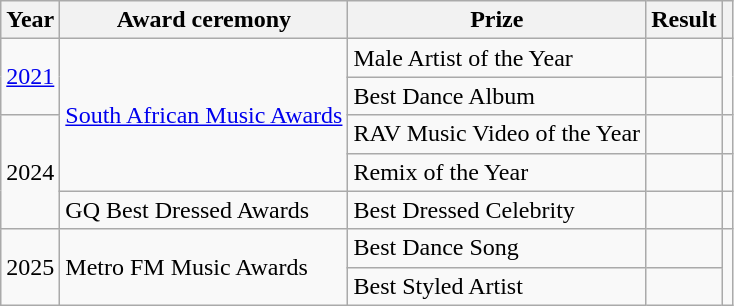<table class ="wikitable">
<tr>
<th>Year</th>
<th>Award ceremony</th>
<th>Prize</th>
<th>Result</th>
<th></th>
</tr>
<tr>
<td rowspan="2"><a href='#'>2021</a></td>
<td rowspan="4"><a href='#'>South African Music Awards</a></td>
<td>Male Artist of the Year</td>
<td></td>
<td rowspan=2></td>
</tr>
<tr>
<td>Best Dance Album</td>
<td></td>
</tr>
<tr>
<td rowspan=3>2024</td>
<td>RAV Music Video of the Year</td>
<td></td>
<td></td>
</tr>
<tr>
<td>Remix of the Year</td>
<td></td>
<td></td>
</tr>
<tr>
<td>GQ Best Dressed Awards</td>
<td>Best Dressed Celebrity</td>
<td></td>
<td></td>
</tr>
<tr>
<td rowspan=2>2025</td>
<td rowspan=2>Metro FM Music Awards</td>
<td>Best Dance Song</td>
<td></td>
<td rowspan=2></td>
</tr>
<tr>
<td>Best Styled Artist</td>
<td></td>
</tr>
</table>
